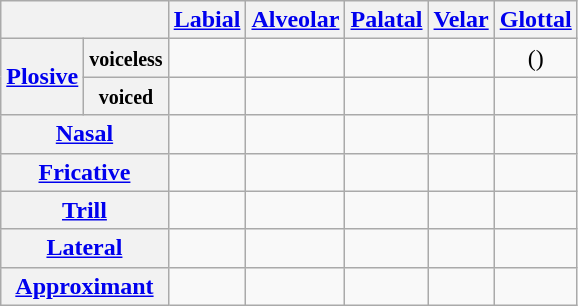<table class="wikitable" style="text-align:center">
<tr>
<th colspan="2"></th>
<th><a href='#'>Labial</a></th>
<th><a href='#'>Alveolar</a></th>
<th><a href='#'>Palatal</a></th>
<th><a href='#'>Velar</a></th>
<th><a href='#'>Glottal</a></th>
</tr>
<tr>
<th rowspan="2"><a href='#'>Plosive</a></th>
<th><small>voiceless</small></th>
<td></td>
<td></td>
<td></td>
<td></td>
<td>()</td>
</tr>
<tr>
<th><small>voiced</small></th>
<td></td>
<td></td>
<td></td>
<td></td>
<td></td>
</tr>
<tr>
<th colspan="2"><a href='#'>Nasal</a></th>
<td></td>
<td></td>
<td></td>
<td></td>
<td></td>
</tr>
<tr>
<th colspan="2"><a href='#'>Fricative</a></th>
<td></td>
<td></td>
<td></td>
<td></td>
<td></td>
</tr>
<tr>
<th colspan="2"><a href='#'>Trill</a></th>
<td></td>
<td></td>
<td></td>
<td></td>
<td></td>
</tr>
<tr>
<th colspan="2"><a href='#'>Lateral</a></th>
<td></td>
<td></td>
<td></td>
<td></td>
<td></td>
</tr>
<tr>
<th colspan="2"><a href='#'>Approximant</a></th>
<td></td>
<td></td>
<td></td>
<td></td>
<td></td>
</tr>
</table>
